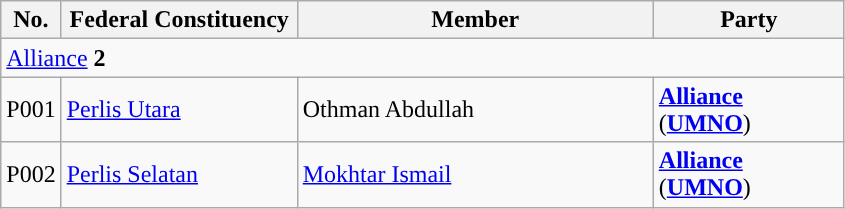<table class="wikitable sortable">
<tr>
<th style="width:30px;">No.</th>
<th style="width:150px;">Federal Constituency</th>
<th style="width:230px;">Member</th>
<th style="width:120px;">Party</th>
</tr>
<tr>
<td colspan="4"><a href='#'>Alliance</a> <strong>2</strong></td>
</tr>
<tr>
<td>P001</td>
<td><a href='#'>Perlis Utara</a></td>
<td>Othman Abdullah</td>
<td><strong><a href='#'>Alliance</a></strong> (<strong><a href='#'>UMNO</a></strong>)</td>
</tr>
<tr>
<td>P002</td>
<td><a href='#'>Perlis Selatan</a></td>
<td><a href='#'>Mokhtar Ismail</a></td>
<td><strong><a href='#'>Alliance</a></strong> (<strong><a href='#'>UMNO</a></strong>)</td>
</tr>
</table>
